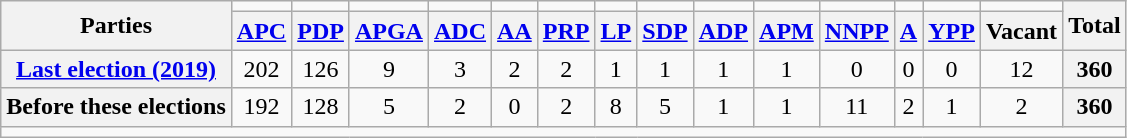<table class=wikitable style=text-align:center>
<tr>
<th colspan=3 rowspan=2>Parties</th>
<td></td>
<td></td>
<td></td>
<td></td>
<td></td>
<td></td>
<td></td>
<td></td>
<td></td>
<td></td>
<td></td>
<td></td>
<td></td>
<td></td>
<th rowspan=2>Total</th>
</tr>
<tr>
<th><a href='#'>APC</a></th>
<th><a href='#'>PDP</a></th>
<th><a href='#'>APGA</a></th>
<th><a href='#'>ADC</a></th>
<th><a href='#'>AA</a></th>
<th><a href='#'>PRP</a></th>
<th><a href='#'>LP</a></th>
<th><a href='#'>SDP</a></th>
<th><a href='#'>ADP</a></th>
<th><a href='#'>APM</a></th>
<th><a href='#'>NNPP</a></th>
<th><a href='#'>A</a></th>
<th><a href='#'>YPP</a></th>
<th>Vacant</th>
</tr>
<tr>
<th colspan=3><a href='#'>Last election (2019)</a></th>
<td>202</td>
<td>126</td>
<td>9</td>
<td>3</td>
<td>2</td>
<td>2</td>
<td>1</td>
<td>1</td>
<td>1</td>
<td>1</td>
<td>0</td>
<td>0</td>
<td>0</td>
<td>12</td>
<th>360</th>
</tr>
<tr>
<th colspan=3>Before these elections</th>
<td>192</td>
<td>128</td>
<td>5</td>
<td>2</td>
<td>0</td>
<td>2</td>
<td>8</td>
<td>5</td>
<td>1</td>
<td>1</td>
<td>11</td>
<td>2</td>
<td>1</td>
<td>2</td>
<th>360</th>
</tr>
<tr>
<td colspan=100></td>
</tr>
</table>
